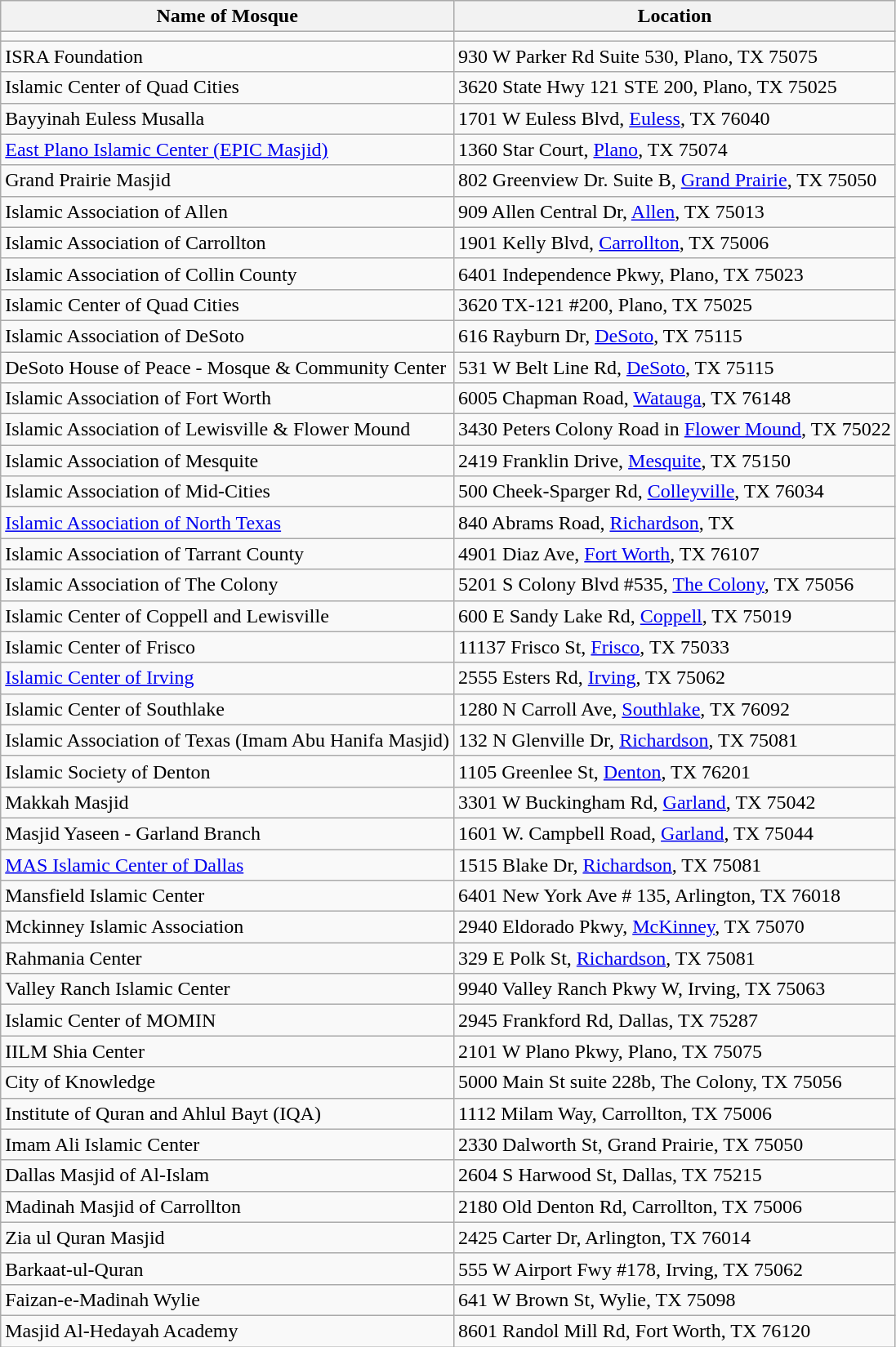<table class="wikitable">
<tr>
<th>Name of Mosque</th>
<th>Location</th>
</tr>
<tr>
<td></td>
<td></td>
</tr>
<tr>
<td>ISRA Foundation</td>
<td>930 W Parker Rd Suite 530, Plano, TX 75075</td>
</tr>
<tr>
<td>Islamic Center of Quad Cities</td>
<td>3620 State Hwy 121 STE 200, Plano, TX 75025</td>
</tr>
<tr>
<td>Bayyinah Euless Musalla</td>
<td>1701 W Euless Blvd, <a href='#'>Euless</a>, TX 76040</td>
</tr>
<tr>
<td><a href='#'>East Plano Islamic Center (EPIC Masjid)</a></td>
<td>1360 Star Court, <a href='#'>Plano</a>, TX 75074</td>
</tr>
<tr>
<td>Grand Prairie Masjid</td>
<td>802 Greenview Dr. Suite B, <a href='#'>Grand Prairie</a>, TX 75050</td>
</tr>
<tr>
<td>Islamic Association of Allen</td>
<td>909 Allen Central Dr, <a href='#'>Allen</a>, TX 75013</td>
</tr>
<tr>
<td>Islamic Association of Carrollton</td>
<td>1901 Kelly Blvd, <a href='#'>Carrollton</a>, TX 75006</td>
</tr>
<tr>
<td>Islamic Association of Collin County</td>
<td>6401 Independence Pkwy, Plano, TX 75023</td>
</tr>
<tr>
<td>Islamic Center of Quad Cities</td>
<td>3620 TX-121 #200, Plano, TX 75025</td>
</tr>
<tr>
<td>Islamic Association of DeSoto</td>
<td>616 Rayburn Dr, <a href='#'>DeSoto</a>, TX 75115</td>
</tr>
<tr>
<td>DeSoto House of Peace - Mosque & Community Center</td>
<td>531 W Belt Line Rd, <a href='#'>DeSoto</a>, TX 75115</td>
</tr>
<tr>
<td>Islamic Association of Fort Worth</td>
<td>6005 Chapman Road, <a href='#'>Watauga</a>, TX 76148</td>
</tr>
<tr>
<td>Islamic Association of Lewisville & Flower Mound</td>
<td>3430 Peters Colony Road in <a href='#'>Flower Mound</a>, TX 75022</td>
</tr>
<tr>
<td>Islamic Association of Mesquite</td>
<td>2419 Franklin Drive, <a href='#'>Mesquite</a>, TX 75150</td>
</tr>
<tr>
<td>Islamic Association of Mid-Cities</td>
<td>500 Cheek-Sparger Rd, <a href='#'>Colleyville</a>, TX 76034</td>
</tr>
<tr>
<td><a href='#'>Islamic Association of North Texas</a></td>
<td>840 Abrams Road, <a href='#'>Richardson</a>, TX</td>
</tr>
<tr>
<td>Islamic Association of Tarrant County</td>
<td>4901 Diaz Ave, <a href='#'>Fort Worth</a>, TX 76107</td>
</tr>
<tr>
<td>Islamic Association of The Colony</td>
<td>5201 S Colony Blvd #535, <a href='#'>The Colony</a>, TX 75056</td>
</tr>
<tr>
<td>Islamic Center of Coppell and Lewisville</td>
<td>600 E Sandy Lake Rd, <a href='#'>Coppell</a>, TX 75019</td>
</tr>
<tr>
<td>Islamic Center of Frisco</td>
<td>11137 Frisco St, <a href='#'>Frisco</a>, TX 75033</td>
</tr>
<tr>
<td><a href='#'>Islamic Center of Irving</a></td>
<td>2555 Esters Rd, <a href='#'>Irving</a>, TX 75062</td>
</tr>
<tr>
<td>Islamic Center of Southlake</td>
<td>1280 N Carroll Ave, <a href='#'>Southlake</a>, TX 76092</td>
</tr>
<tr>
<td>Islamic Association of Texas (Imam Abu Hanifa Masjid)</td>
<td>132 N Glenville Dr, <a href='#'>Richardson</a>, TX 75081</td>
</tr>
<tr>
<td>Islamic Society of Denton</td>
<td>1105 Greenlee St, <a href='#'>Denton</a>, TX 76201</td>
</tr>
<tr>
<td>Makkah Masjid</td>
<td>3301 W Buckingham Rd, <a href='#'>Garland</a>, TX 75042</td>
</tr>
<tr>
<td>Masjid Yaseen - Garland Branch</td>
<td>1601 W. Campbell Road, <a href='#'>Garland</a>, TX 75044</td>
</tr>
<tr>
<td><a href='#'>MAS Islamic Center of Dallas</a></td>
<td>1515 Blake Dr, <a href='#'>Richardson</a>, TX 75081</td>
</tr>
<tr>
<td>Mansfield Islamic Center</td>
<td>6401 New York Ave # 135, Arlington, TX 76018</td>
</tr>
<tr>
<td>Mckinney Islamic Association</td>
<td>2940 Eldorado Pkwy, <a href='#'>McKinney</a>, TX 75070</td>
</tr>
<tr>
<td>Rahmania Center</td>
<td>329 E Polk St, <a href='#'>Richardson</a>, TX 75081</td>
</tr>
<tr>
<td>Valley Ranch Islamic Center</td>
<td>9940 Valley Ranch Pkwy W, Irving, TX 75063</td>
</tr>
<tr>
<td>Islamic Center of MOMIN</td>
<td>2945 Frankford Rd, Dallas, TX 75287</td>
</tr>
<tr>
<td>IILM Shia Center</td>
<td>2101 W Plano Pkwy, Plano, TX 75075</td>
</tr>
<tr>
<td>City of Knowledge</td>
<td>5000 Main St suite 228b, The Colony, TX 75056</td>
</tr>
<tr>
<td>Institute of Quran and Ahlul Bayt (IQA)</td>
<td>1112 Milam Way, Carrollton, TX 75006</td>
</tr>
<tr>
<td>Imam Ali Islamic Center</td>
<td>2330 Dalworth St, Grand Prairie, TX 75050</td>
</tr>
<tr>
<td>Dallas Masjid of Al-Islam</td>
<td>2604 S Harwood St, Dallas, TX 75215</td>
</tr>
<tr>
<td>Madinah Masjid of Carrollton</td>
<td>2180 Old Denton Rd, Carrollton, TX 75006</td>
</tr>
<tr>
<td>Zia ul Quran Masjid</td>
<td>2425 Carter Dr, Arlington, TX 76014</td>
</tr>
<tr>
<td>Barkaat-ul-Quran</td>
<td>555 W Airport Fwy #178, Irving, TX 75062</td>
</tr>
<tr>
<td>Faizan-e-Madinah Wylie</td>
<td>641 W Brown St, Wylie, TX 75098</td>
</tr>
<tr>
<td>Masjid Al-Hedayah Academy</td>
<td>8601 Randol Mill Rd, Fort Worth, TX 76120</td>
</tr>
</table>
